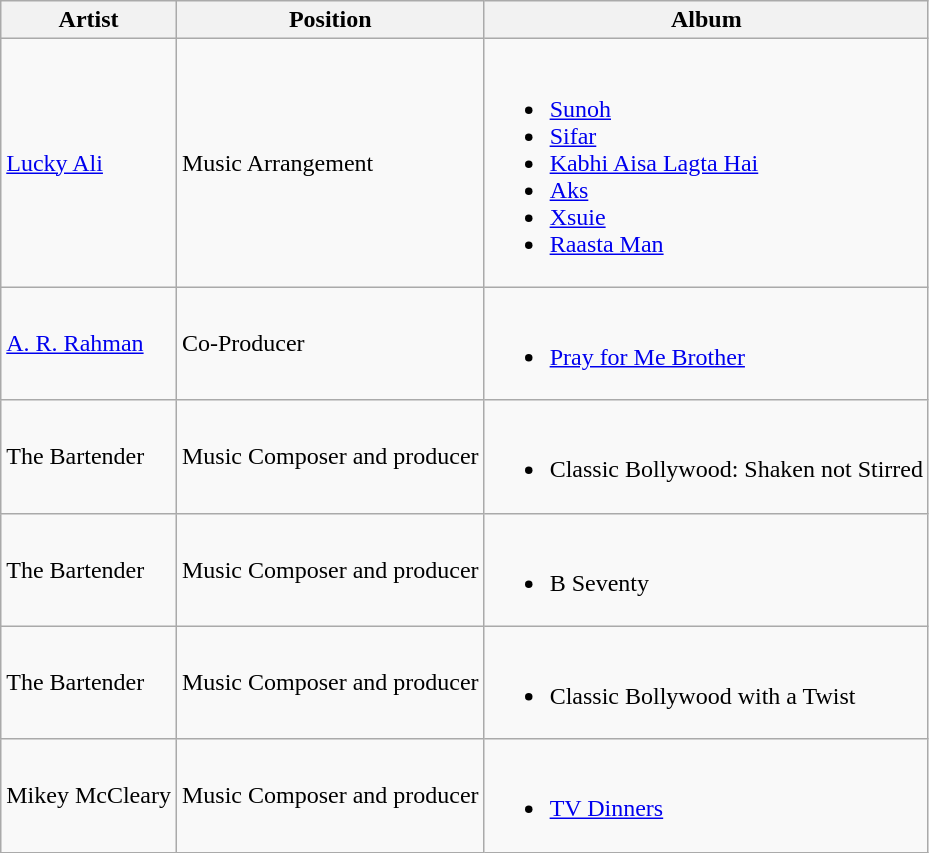<table class="wikitable sortable">
<tr>
<th>Artist</th>
<th>Position</th>
<th>Album</th>
</tr>
<tr>
<td><a href='#'>Lucky Ali</a></td>
<td>Music Arrangement</td>
<td><br><ul><li><a href='#'>Sunoh</a></li><li><a href='#'>Sifar</a></li><li><a href='#'>Kabhi Aisa Lagta Hai</a></li><li><a href='#'>Aks</a></li><li><a href='#'>Xsuie</a></li><li><a href='#'>Raasta Man</a></li></ul></td>
</tr>
<tr>
<td><a href='#'>A. R. Rahman</a></td>
<td>Co-Producer</td>
<td><br><ul><li><a href='#'>Pray for Me Brother</a></li></ul></td>
</tr>
<tr>
<td>The Bartender</td>
<td>Music Composer and producer</td>
<td><br><ul><li>Classic Bollywood: Shaken not Stirred</li></ul></td>
</tr>
<tr>
<td>The Bartender</td>
<td>Music Composer and producer</td>
<td><br><ul><li>B Seventy</li></ul></td>
</tr>
<tr>
<td>The Bartender</td>
<td>Music Composer and producer</td>
<td><br><ul><li>Classic Bollywood with a Twist</li></ul></td>
</tr>
<tr>
<td>Mikey McCleary</td>
<td>Music Composer and producer</td>
<td><br><ul><li><a href='#'>TV Dinners</a></li></ul></td>
</tr>
</table>
